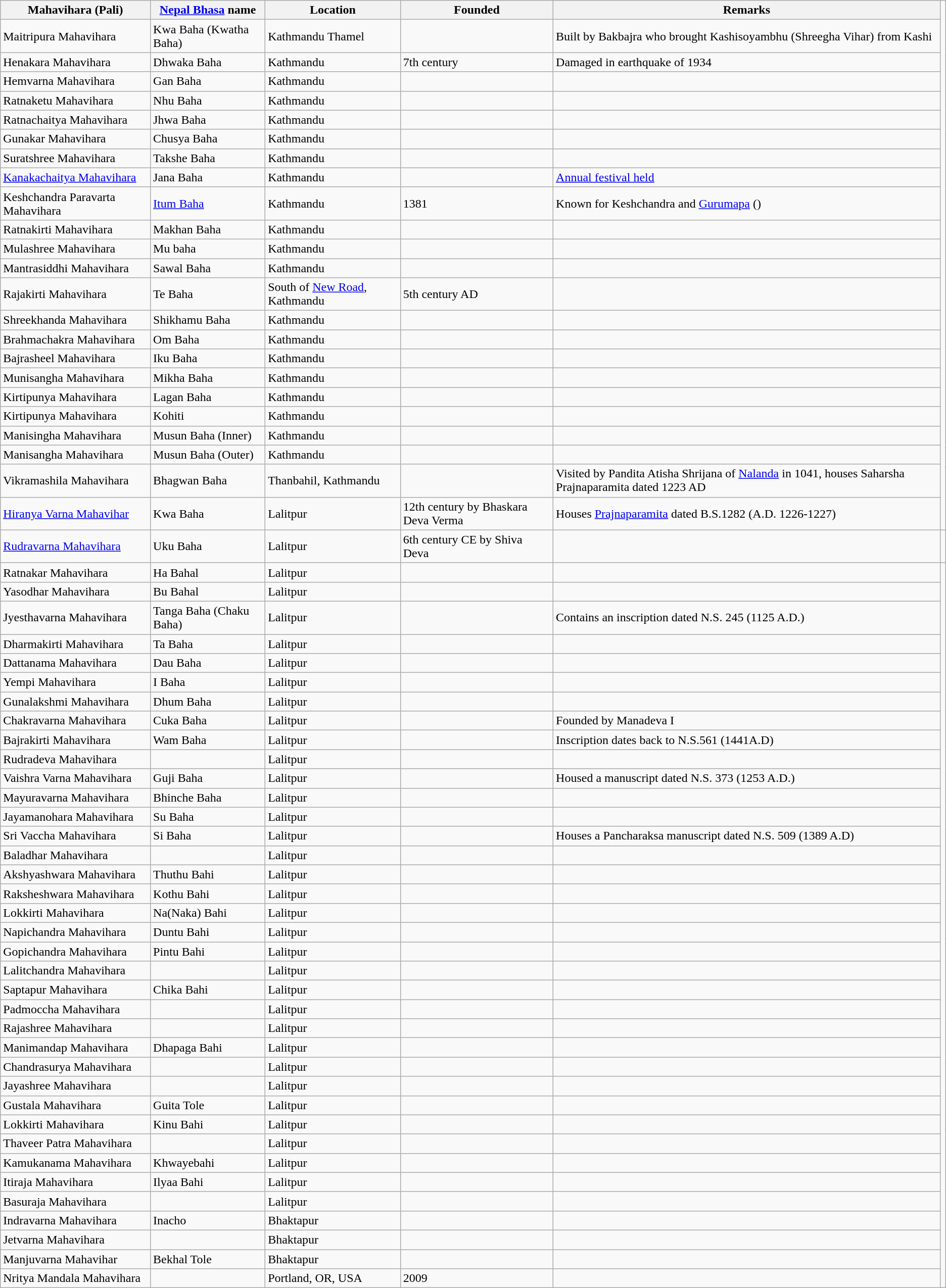<table class="wikitable">
<tr>
<th>Mahavihara (Pali)</th>
<th><a href='#'>Nepal Bhasa</a> name</th>
<th>Location</th>
<th>Founded</th>
<th>Remarks</th>
</tr>
<tr>
<td>Maitripura Mahavihara</td>
<td>Kwa Baha (Kwatha Baha)</td>
<td>Kathmandu Thamel</td>
<td></td>
<td>Built by Bakbajra who brought Kashisoyambhu (Shreegha Vihar) from Kashi</td>
</tr>
<tr>
<td>Henakara Mahavihara</td>
<td>Dhwaka Baha</td>
<td>Kathmandu</td>
<td>7th century </td>
<td>Damaged in earthquake of 1934 </td>
</tr>
<tr>
<td>Hemvarna Mahavihara</td>
<td>Gan Baha</td>
<td>Kathmandu</td>
<td></td>
<td></td>
</tr>
<tr>
<td>Ratnaketu Mahavihara</td>
<td>Nhu Baha</td>
<td>Kathmandu</td>
<td></td>
<td></td>
</tr>
<tr>
<td>Ratnachaitya Mahavihara</td>
<td>Jhwa Baha</td>
<td>Kathmandu</td>
<td></td>
<td></td>
</tr>
<tr>
<td>Gunakar Mahavihara</td>
<td>Chusya Baha</td>
<td>Kathmandu</td>
<td></td>
<td></td>
</tr>
<tr>
<td>Suratshree Mahavihara</td>
<td>Takshe Baha</td>
<td>Kathmandu</td>
<td></td>
<td></td>
</tr>
<tr>
<td><a href='#'>Kanakachaitya Mahavihara</a></td>
<td>Jana Baha</td>
<td>Kathmandu</td>
<td></td>
<td><a href='#'>Annual festival held</a></td>
</tr>
<tr>
<td>Keshchandra Paravarta Mahavihara</td>
<td><a href='#'>Itum Baha</a></td>
<td>Kathmandu</td>
<td>1381</td>
<td>Known for Keshchandra and <a href='#'>Gurumapa</a> ()</td>
</tr>
<tr>
<td>Ratnakirti Mahavihara</td>
<td>Makhan Baha</td>
<td>Kathmandu</td>
<td></td>
<td></td>
</tr>
<tr>
<td>Mulashree Mahavihara</td>
<td>Mu baha</td>
<td>Kathmandu</td>
<td></td>
<td></td>
</tr>
<tr>
<td>Mantrasiddhi Mahavihara</td>
<td>Sawal Baha</td>
<td>Kathmandu</td>
<td></td>
<td></td>
</tr>
<tr>
<td>Rajakirti Mahavihara</td>
<td>Te Baha</td>
<td>South of <a href='#'>New Road</a>, Kathmandu</td>
<td>5th century AD </td>
<td></td>
</tr>
<tr>
<td>Shreekhanda Mahavihara</td>
<td>Shikhamu Baha</td>
<td>Kathmandu</td>
<td></td>
<td></td>
</tr>
<tr>
<td>Brahmachakra Mahavihara</td>
<td>Om Baha</td>
<td>Kathmandu</td>
<td></td>
<td></td>
</tr>
<tr>
<td>Bajrasheel Mahavihara</td>
<td>Iku Baha</td>
<td>Kathmandu</td>
<td></td>
<td></td>
</tr>
<tr>
<td>Munisangha Mahavihara</td>
<td>Mikha Baha</td>
<td>Kathmandu</td>
<td></td>
<td></td>
</tr>
<tr>
<td>Kirtipunya Mahavihara</td>
<td>Lagan Baha</td>
<td>Kathmandu</td>
<td></td>
<td></td>
</tr>
<tr>
<td>Kirtipunya Mahavihara</td>
<td>Kohiti</td>
<td>Kathmandu</td>
<td></td>
<td></td>
</tr>
<tr>
<td>Manisingha Mahavihara</td>
<td>Musun Baha (Inner)</td>
<td>Kathmandu</td>
<td></td>
<td></td>
</tr>
<tr>
<td>Manisangha Mahavihara</td>
<td>Musun Baha (Outer)</td>
<td>Kathmandu</td>
<td></td>
<td></td>
</tr>
<tr>
<td>Vikramashila Mahavihara</td>
<td>Bhagwan Baha</td>
<td>Thanbahil, Kathmandu</td>
<td></td>
<td>Visited by Pandita Atisha Shrijana of <a href='#'>Nalanda</a> in 1041, houses Saharsha Prajnaparamita dated 1223 AD </td>
</tr>
<tr>
<td><a href='#'>Hiranya Varna Mahavihar</a></td>
<td>Kwa Baha</td>
<td>Lalitpur</td>
<td>12th century by Bhaskara Deva Verma </td>
<td>Houses <a href='#'>Prajnaparamita</a> dated B.S.1282 (A.D. 1226-1227)</td>
</tr>
<tr>
<td><a href='#'>Rudravarna Mahavihara</a></td>
<td>Uku  Baha</td>
<td>Lalitpur</td>
<td>6th century CE by Shiva Deva</td>
<td></td>
<td></td>
</tr>
<tr>
<td>Ratnakar Mahavihara</td>
<td>Ha Bahal</td>
<td>Lalitpur</td>
<td></td>
<td></td>
</tr>
<tr>
<td>Yasodhar Mahavihara</td>
<td>Bu Bahal</td>
<td>Lalitpur</td>
<td></td>
<td></td>
</tr>
<tr>
<td>Jyesthavarna Mahavihara</td>
<td>Tanga Baha (Chaku Baha)</td>
<td>Lalitpur</td>
<td></td>
<td>Contains an inscription dated N.S. 245 (1125 A.D.)</td>
</tr>
<tr>
<td>Dharmakirti Mahavihara</td>
<td>Ta Baha</td>
<td>Lalitpur</td>
<td></td>
<td></td>
</tr>
<tr>
<td>Dattanama Mahavihara</td>
<td>Dau Baha</td>
<td>Lalitpur</td>
<td></td>
<td></td>
</tr>
<tr>
<td>Yempi Mahavihara</td>
<td>I Baha</td>
<td>Lalitpur</td>
<td></td>
<td></td>
</tr>
<tr>
<td>Gunalakshmi Mahavihara</td>
<td>Dhum Baha</td>
<td>Lalitpur</td>
<td></td>
<td></td>
</tr>
<tr>
<td>Chakravarna Mahavihara</td>
<td>Cuka Baha</td>
<td>Lalitpur</td>
<td></td>
<td>Founded by Manadeva I </td>
</tr>
<tr>
<td>Bajrakirti Mahavihara</td>
<td>Wam Baha</td>
<td>Lalitpur</td>
<td></td>
<td>Inscription dates back to N.S.561 (1441A.D)</td>
</tr>
<tr>
<td>Rudradeva Mahavihara</td>
<td></td>
<td>Lalitpur</td>
<td></td>
<td></td>
</tr>
<tr>
<td>Vaishra Varna Mahavihara</td>
<td>Guji Baha</td>
<td>Lalitpur</td>
<td></td>
<td>Housed a manuscript dated N.S. 373 (1253 A.D.)</td>
</tr>
<tr>
<td>Mayuravarna Mahavihara</td>
<td>Bhinche Baha</td>
<td>Lalitpur</td>
<td></td>
<td></td>
</tr>
<tr>
<td>Jayamanohara Mahavihara</td>
<td>Su Baha</td>
<td>Lalitpur</td>
<td></td>
<td></td>
</tr>
<tr>
<td>Sri Vaccha Mahavihara</td>
<td>Si Baha</td>
<td>Lalitpur</td>
<td></td>
<td>Houses a Pancharaksa manuscript dated N.S. 509 (1389 A.D)</td>
</tr>
<tr>
<td>Baladhar Mahavihara</td>
<td></td>
<td>Lalitpur</td>
<td></td>
<td></td>
</tr>
<tr>
<td>Akshyashwara Mahavihara</td>
<td>Thuthu Bahi</td>
<td>Lalitpur</td>
<td></td>
<td></td>
</tr>
<tr>
<td>Raksheshwara Mahavihara</td>
<td>Kothu Bahi</td>
<td>Lalitpur</td>
<td></td>
<td></td>
</tr>
<tr>
<td>Lokkirti Mahavihara</td>
<td>Na(Naka) Bahi</td>
<td>Lalitpur</td>
<td></td>
<td></td>
</tr>
<tr>
<td>Napichandra Mahavihara</td>
<td>Duntu Bahi</td>
<td>Lalitpur</td>
<td></td>
<td></td>
</tr>
<tr>
<td>Gopichandra Mahavihara</td>
<td>Pintu Bahi</td>
<td>Lalitpur</td>
<td></td>
<td></td>
</tr>
<tr>
<td>Lalitchandra Mahavihara</td>
<td></td>
<td>Lalitpur</td>
<td></td>
<td></td>
</tr>
<tr>
<td>Saptapur Mahavihara</td>
<td>Chika Bahi</td>
<td>Lalitpur</td>
<td></td>
<td></td>
</tr>
<tr>
<td>Padmoccha Mahavihara</td>
<td></td>
<td>Lalitpur</td>
<td></td>
<td></td>
</tr>
<tr>
<td>Rajashree Mahavihara</td>
<td></td>
<td>Lalitpur</td>
<td></td>
<td></td>
</tr>
<tr>
<td>Manimandap Mahavihara</td>
<td>Dhapaga Bahi</td>
<td>Lalitpur</td>
<td></td>
<td></td>
</tr>
<tr>
<td>Chandrasurya Mahavihara</td>
<td></td>
<td>Lalitpur</td>
<td></td>
<td></td>
</tr>
<tr>
<td>Jayashree Mahavihara</td>
<td></td>
<td>Lalitpur</td>
<td></td>
<td></td>
</tr>
<tr>
<td>Gustala Mahavihara</td>
<td>Guita Tole</td>
<td>Lalitpur</td>
<td></td>
<td></td>
</tr>
<tr>
<td>Lokkirti Mahavihara</td>
<td>Kinu Bahi</td>
<td>Lalitpur</td>
<td></td>
<td></td>
</tr>
<tr>
<td>Thaveer Patra Mahavihara</td>
<td></td>
<td>Lalitpur</td>
<td></td>
<td></td>
</tr>
<tr>
<td>Kamukanama Mahavihara</td>
<td>Khwayebahi</td>
<td>Lalitpur</td>
<td></td>
<td></td>
</tr>
<tr>
<td>Itiraja Mahavihara</td>
<td>Ilyaa Bahi</td>
<td>Lalitpur</td>
<td></td>
<td></td>
</tr>
<tr>
<td>Basuraja Mahavihara</td>
<td></td>
<td>Lalitpur</td>
<td></td>
<td></td>
</tr>
<tr>
<td>Indravarna Mahavihara</td>
<td>Inacho</td>
<td>Bhaktapur</td>
<td></td>
<td></td>
</tr>
<tr>
<td>Jetvarna Mahavihara</td>
<td></td>
<td>Bhaktapur</td>
<td></td>
<td></td>
</tr>
<tr>
<td>Manjuvarna Mahavihar</td>
<td>Bekhal Tole</td>
<td>Bhaktapur</td>
<td></td>
<td></td>
</tr>
<tr>
<td>Nritya Mandala Mahavihara</td>
<td></td>
<td>Portland, OR, USA</td>
<td>2009</td>
<td></td>
</tr>
</table>
